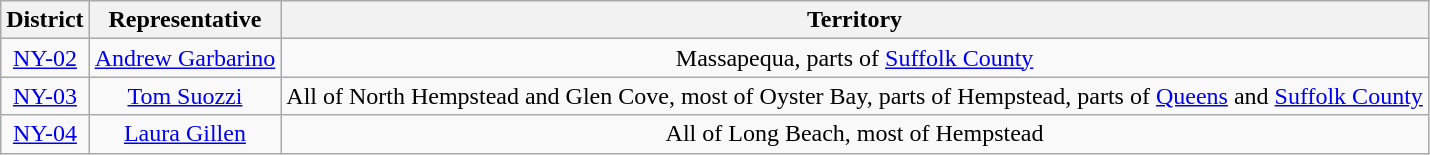<table class="wikitable" style="text-align:center">
<tr>
<th>District</th>
<th>Representative</th>
<th>Territory</th>
</tr>
<tr>
<td><a href='#'>NY-02</a></td>
<td><a href='#'>Andrew Garbarino</a></td>
<td>Massapequa, parts of <a href='#'>Suffolk County</a></td>
</tr>
<tr>
<td><a href='#'>NY-03</a></td>
<td><a href='#'>Tom Suozzi</a></td>
<td>All of North Hempstead and Glen Cove, most of Oyster Bay, parts of Hempstead, parts of <a href='#'>Queens</a> and <a href='#'>Suffolk County</a></td>
</tr>
<tr>
<td><a href='#'>NY-04</a></td>
<td><a href='#'>Laura Gillen</a></td>
<td>All of Long Beach, most of Hempstead</td>
</tr>
</table>
